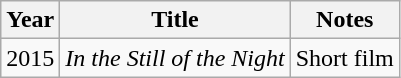<table class="wikitable">
<tr>
<th>Year</th>
<th>Title</th>
<th>Notes</th>
</tr>
<tr>
<td>2015</td>
<td><em>In the Still of the Night</em></td>
<td>Short film</td>
</tr>
</table>
